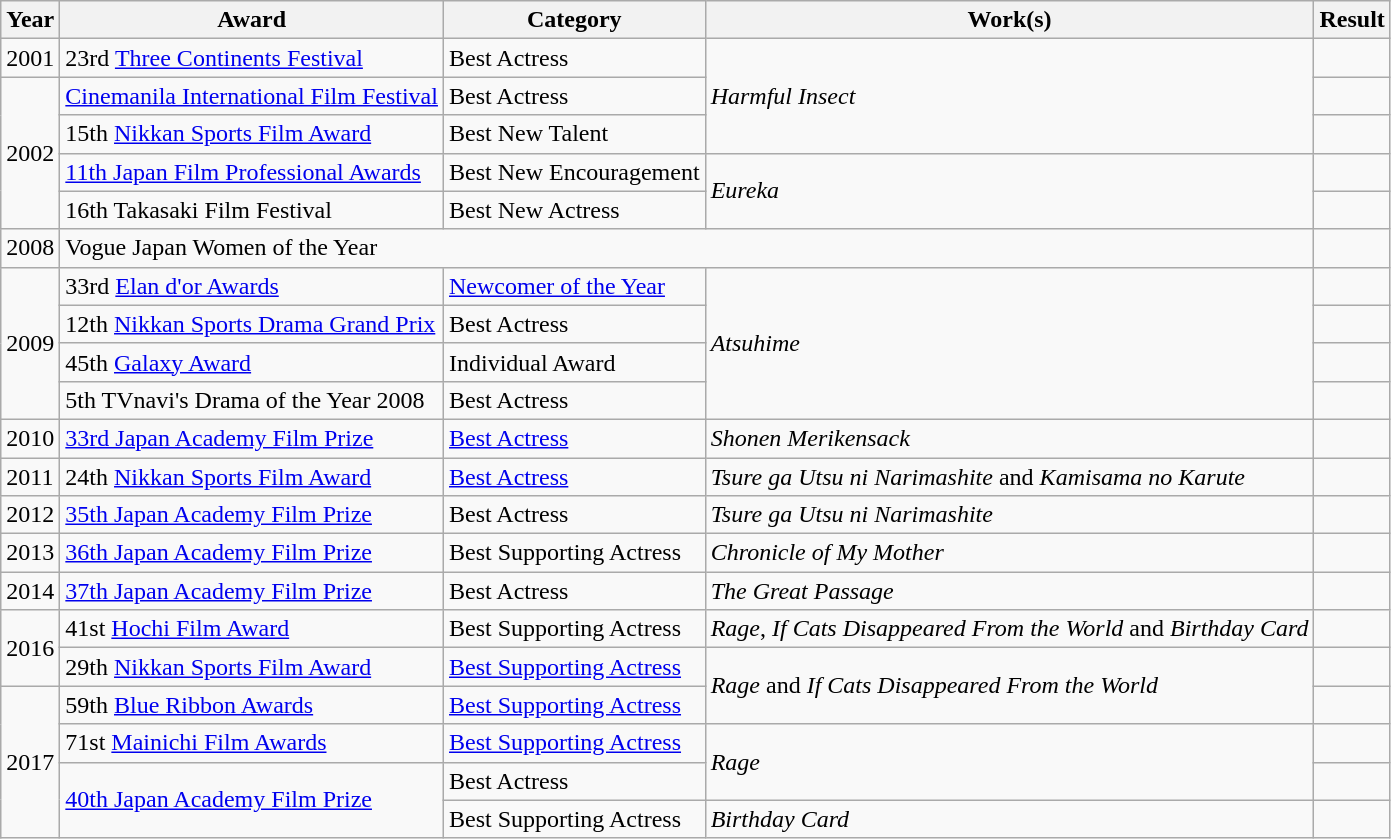<table class="wikitable sortable">
<tr>
<th>Year</th>
<th>Award</th>
<th>Category</th>
<th>Work(s)</th>
<th>Result</th>
</tr>
<tr>
<td>2001</td>
<td>23rd <a href='#'>Three Continents Festival</a></td>
<td>Best Actress</td>
<td rowspan="3"><em>Harmful Insect</em></td>
<td></td>
</tr>
<tr>
<td rowspan="4">2002</td>
<td><a href='#'>Cinemanila International Film Festival</a></td>
<td>Best Actress</td>
<td></td>
</tr>
<tr>
<td>15th <a href='#'>Nikkan Sports Film Award</a></td>
<td>Best New Talent</td>
<td></td>
</tr>
<tr>
<td><a href='#'>11th Japan Film Professional Awards</a></td>
<td>Best New Encouragement</td>
<td rowspan="2"><em>Eureka</em></td>
<td></td>
</tr>
<tr>
<td>16th Takasaki Film Festival</td>
<td>Best New Actress</td>
<td></td>
</tr>
<tr>
<td>2008</td>
<td colspan="3">Vogue Japan Women of the Year</td>
<td></td>
</tr>
<tr>
<td rowspan="4">2009</td>
<td>33rd <a href='#'>Elan d'or Awards</a></td>
<td><a href='#'>Newcomer of the Year</a></td>
<td rowspan="4"><em>Atsuhime</em></td>
<td></td>
</tr>
<tr>
<td>12th <a href='#'>Nikkan Sports Drama Grand Prix</a></td>
<td>Best Actress</td>
<td></td>
</tr>
<tr>
<td>45th <a href='#'>Galaxy Award</a></td>
<td>Individual Award</td>
<td></td>
</tr>
<tr>
<td>5th TVnavi's Drama of the Year 2008</td>
<td>Best Actress</td>
<td></td>
</tr>
<tr>
<td>2010</td>
<td><a href='#'>33rd Japan Academy Film Prize</a></td>
<td><a href='#'>Best Actress</a></td>
<td><em>Shonen Merikensack</em></td>
<td></td>
</tr>
<tr>
<td>2011</td>
<td>24th <a href='#'>Nikkan Sports Film Award</a></td>
<td><a href='#'>Best Actress</a></td>
<td><em>Tsure ga Utsu ni Narimashite</em> and <em>Kamisama no Karute</em></td>
<td></td>
</tr>
<tr>
<td>2012</td>
<td><a href='#'>35th Japan Academy Film Prize</a></td>
<td>Best Actress</td>
<td><em>Tsure ga Utsu ni Narimashite</em></td>
<td></td>
</tr>
<tr>
<td>2013</td>
<td><a href='#'>36th Japan Academy Film Prize</a></td>
<td>Best Supporting Actress</td>
<td><em>Chronicle of My Mother</em></td>
<td></td>
</tr>
<tr>
<td>2014</td>
<td><a href='#'>37th Japan Academy Film Prize</a></td>
<td>Best Actress</td>
<td><em>The Great Passage</em></td>
<td></td>
</tr>
<tr>
<td rowspan="2">2016</td>
<td>41st <a href='#'>Hochi Film Award</a></td>
<td>Best Supporting Actress</td>
<td><em>Rage</em>, <em>If Cats Disappeared From the World</em> and <em>Birthday Card</em></td>
<td></td>
</tr>
<tr>
<td>29th <a href='#'>Nikkan Sports Film Award</a></td>
<td><a href='#'>Best Supporting Actress</a></td>
<td rowspan="2"><em>Rage</em> and <em>If Cats Disappeared From the World</em></td>
<td></td>
</tr>
<tr>
<td rowspan="4">2017</td>
<td>59th <a href='#'>Blue Ribbon Awards</a></td>
<td><a href='#'>Best Supporting Actress</a></td>
<td></td>
</tr>
<tr>
<td>71st <a href='#'>Mainichi Film Awards</a></td>
<td><a href='#'>Best Supporting Actress</a></td>
<td rowspan="2"><em>Rage</em></td>
<td></td>
</tr>
<tr>
<td rowspan="2"><a href='#'>40th Japan Academy Film Prize</a></td>
<td>Best Actress</td>
<td></td>
</tr>
<tr>
<td>Best Supporting Actress</td>
<td><em>Birthday Card</em></td>
<td></td>
</tr>
</table>
